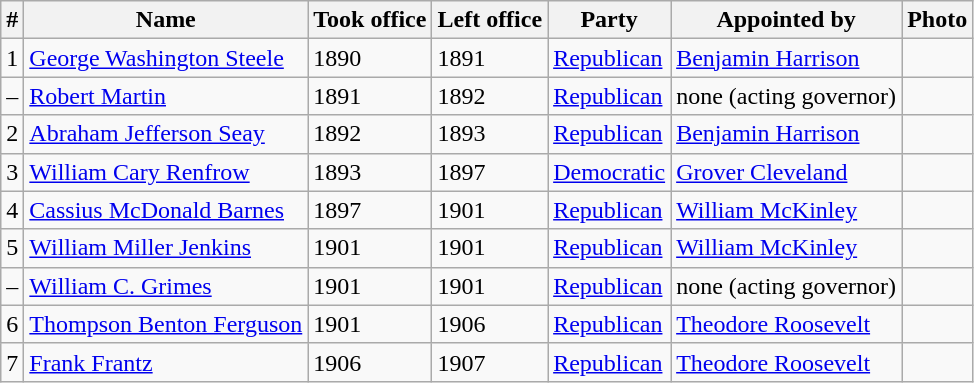<table class="wikitable">
<tr>
<th>#</th>
<th>Name</th>
<th>Took office</th>
<th>Left office</th>
<th>Party</th>
<th>Appointed by</th>
<th>Photo</th>
</tr>
<tr>
<td>1</td>
<td><a href='#'>George Washington Steele</a></td>
<td>1890</td>
<td>1891</td>
<td><a href='#'>Republican</a></td>
<td><a href='#'>Benjamin Harrison</a></td>
<td></td>
</tr>
<tr>
<td>–</td>
<td><a href='#'>Robert Martin</a></td>
<td>1891</td>
<td>1892</td>
<td><a href='#'>Republican</a></td>
<td>none (acting governor)</td>
<td></td>
</tr>
<tr>
<td>2</td>
<td><a href='#'>Abraham Jefferson Seay</a></td>
<td>1892</td>
<td>1893</td>
<td><a href='#'>Republican</a></td>
<td><a href='#'>Benjamin Harrison</a></td>
<td></td>
</tr>
<tr>
<td>3</td>
<td><a href='#'>William Cary Renfrow</a></td>
<td>1893</td>
<td>1897</td>
<td><a href='#'>Democratic</a></td>
<td><a href='#'>Grover Cleveland</a></td>
<td></td>
</tr>
<tr>
<td>4</td>
<td><a href='#'>Cassius McDonald Barnes</a></td>
<td>1897</td>
<td>1901</td>
<td><a href='#'>Republican</a></td>
<td><a href='#'>William McKinley</a></td>
<td></td>
</tr>
<tr>
<td>5</td>
<td><a href='#'>William Miller Jenkins</a></td>
<td>1901</td>
<td>1901</td>
<td><a href='#'>Republican</a></td>
<td><a href='#'>William McKinley</a></td>
<td></td>
</tr>
<tr>
<td>–</td>
<td><a href='#'>William C. Grimes</a></td>
<td>1901</td>
<td>1901</td>
<td><a href='#'>Republican</a></td>
<td>none (acting governor)</td>
<td></td>
</tr>
<tr>
<td>6</td>
<td><a href='#'>Thompson Benton Ferguson</a></td>
<td>1901</td>
<td>1906</td>
<td><a href='#'>Republican</a></td>
<td><a href='#'>Theodore Roosevelt</a></td>
<td></td>
</tr>
<tr>
<td>7</td>
<td><a href='#'>Frank Frantz</a></td>
<td>1906</td>
<td>1907</td>
<td><a href='#'>Republican</a></td>
<td><a href='#'>Theodore Roosevelt</a></td>
<td></td>
</tr>
</table>
